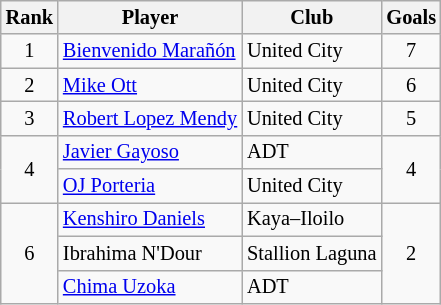<table class="wikitable" style="font-size:85%">
<tr>
<th>Rank</th>
<th>Player</th>
<th>Club</th>
<th>Goals</th>
</tr>
<tr>
<td rowspan="1" style="text-align: center;">1</td>
<td> <a href='#'>Bienvenido Marañón</a></td>
<td>United City</td>
<td rowspan="1" style="text-align: center;">7</td>
</tr>
<tr>
<td rowspan="1" style="text-align: center;">2</td>
<td> <a href='#'>Mike Ott</a></td>
<td>United City</td>
<td rowspan="1" style="text-align: center;">6</td>
</tr>
<tr>
<td rowspan="1" style="text-align: center;">3</td>
<td> <a href='#'>Robert Lopez Mendy</a></td>
<td>United City</td>
<td rowspan="1" style="text-align: center;">5</td>
</tr>
<tr>
<td rowspan="2" style="text-align: center;">4</td>
<td> <a href='#'>Javier Gayoso</a></td>
<td>ADT</td>
<td rowspan="2" style="text-align: center;">4</td>
</tr>
<tr>
<td> <a href='#'>OJ Porteria</a></td>
<td>United City</td>
</tr>
<tr>
<td rowspan="3" style="text-align: center;">6</td>
<td> <a href='#'>Kenshiro Daniels</a></td>
<td>Kaya–Iloilo</td>
<td rowspan="3" style="text-align: center;">2</td>
</tr>
<tr>
<td> Ibrahima N'Dour</td>
<td>Stallion Laguna</td>
</tr>
<tr>
<td> <a href='#'>Chima Uzoka</a></td>
<td>ADT</td>
</tr>
</table>
